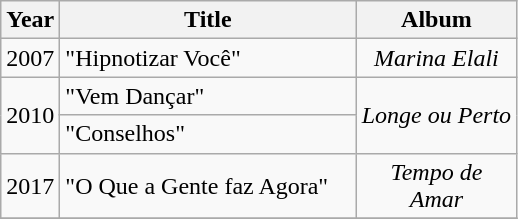<table class="wikitable">
<tr>
<th>Year</th>
<th width="190">Title</th>
<th width="100">Album</th>
</tr>
<tr>
<td rowspan="1">2007</td>
<td>"Hipnotizar Você"</td>
<td align="center"><em>Marina Elali</em></td>
</tr>
<tr>
<td rowspan="2">2010</td>
<td>"Vem Dançar"</td>
<td align="center" rowspan="2"><em>Longe ou Perto</em></td>
</tr>
<tr>
<td>"Conselhos"</td>
</tr>
<tr>
<td rowspan="1">2017</td>
<td>"O Que a Gente faz Agora"</td>
<td align="center"><em>Tempo de Amar</em></td>
</tr>
<tr>
</tr>
</table>
